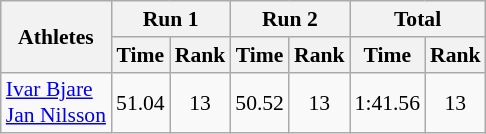<table class="wikitable" border="1" style="font-size:90%">
<tr>
<th rowspan="2">Athletes</th>
<th colspan="2">Run 1</th>
<th colspan="2">Run 2</th>
<th colspan="2">Total</th>
</tr>
<tr>
<th>Time</th>
<th>Rank</th>
<th>Time</th>
<th>Rank</th>
<th>Time</th>
<th>Rank</th>
</tr>
<tr>
<td><a href='#'>Ivar Bjare</a><br><a href='#'>Jan Nilsson</a></td>
<td align="center">51.04</td>
<td align="center">13</td>
<td align="center">50.52</td>
<td align="center">13</td>
<td align="center">1:41.56</td>
<td align="center">13</td>
</tr>
</table>
